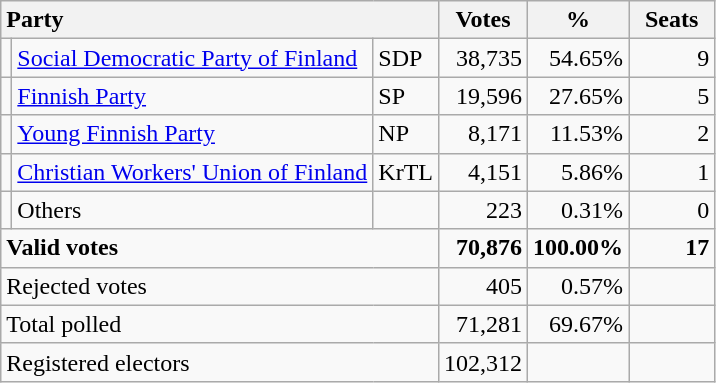<table class="wikitable" border="1" style="text-align:right;">
<tr>
<th style="text-align:left;" colspan=3>Party</th>
<th align=center width="50">Votes</th>
<th align=center width="50">%</th>
<th align=center width="50">Seats</th>
</tr>
<tr>
<td></td>
<td align=left style="white-space: nowrap;"><a href='#'>Social Democratic Party of Finland</a></td>
<td align=left>SDP</td>
<td>38,735</td>
<td>54.65%</td>
<td>9</td>
</tr>
<tr>
<td></td>
<td align=left><a href='#'>Finnish Party</a></td>
<td align=left>SP</td>
<td>19,596</td>
<td>27.65%</td>
<td>5</td>
</tr>
<tr>
<td></td>
<td align=left><a href='#'>Young Finnish Party</a></td>
<td align=left>NP</td>
<td>8,171</td>
<td>11.53%</td>
<td>2</td>
</tr>
<tr>
<td></td>
<td align=left><a href='#'>Christian Workers' Union of Finland</a></td>
<td align=left>KrTL</td>
<td>4,151</td>
<td>5.86%</td>
<td>1</td>
</tr>
<tr>
<td></td>
<td align=left>Others</td>
<td align=left></td>
<td>223</td>
<td>0.31%</td>
<td>0</td>
</tr>
<tr style="font-weight:bold">
<td align=left colspan=3>Valid votes</td>
<td>70,876</td>
<td>100.00%</td>
<td>17</td>
</tr>
<tr>
<td align=left colspan=3>Rejected votes</td>
<td>405</td>
<td>0.57%</td>
<td></td>
</tr>
<tr>
<td align=left colspan=3>Total polled</td>
<td>71,281</td>
<td>69.67%</td>
<td></td>
</tr>
<tr>
<td align=left colspan=3>Registered electors</td>
<td>102,312</td>
<td></td>
<td></td>
</tr>
</table>
